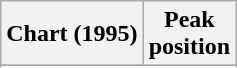<table class="wikitable sortable">
<tr>
<th align="left">Chart (1995)</th>
<th align="center">Peak<br>position</th>
</tr>
<tr>
</tr>
<tr>
</tr>
</table>
